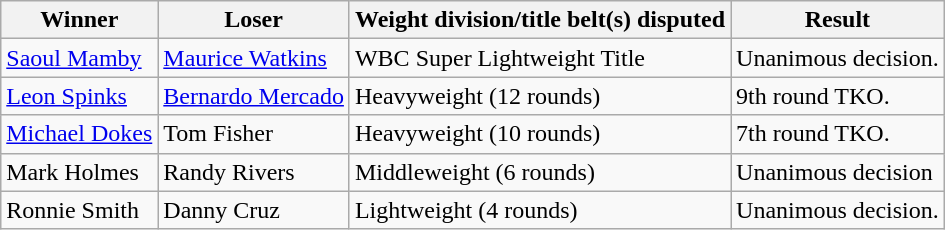<table class=wikitable>
<tr>
<th>Winner</th>
<th>Loser</th>
<th>Weight division/title belt(s) disputed</th>
<th>Result</th>
</tr>
<tr>
<td> <a href='#'>Saoul Mamby</a></td>
<td> <a href='#'>Maurice Watkins</a></td>
<td>WBC Super Lightweight Title</td>
<td>Unanimous decision.</td>
</tr>
<tr>
<td> <a href='#'>Leon Spinks</a></td>
<td> <a href='#'>Bernardo Mercado</a></td>
<td>Heavyweight (12 rounds)</td>
<td>9th round TKO.</td>
</tr>
<tr>
<td> <a href='#'>Michael Dokes</a></td>
<td> Tom Fisher</td>
<td>Heavyweight (10 rounds)</td>
<td>7th round TKO.</td>
</tr>
<tr>
<td> Mark Holmes</td>
<td> Randy Rivers</td>
<td>Middleweight (6 rounds)</td>
<td>Unanimous decision</td>
</tr>
<tr>
<td> Ronnie Smith</td>
<td> Danny Cruz</td>
<td>Lightweight (4 rounds)</td>
<td>Unanimous decision.</td>
</tr>
</table>
